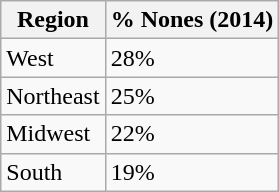<table class="wikitable">
<tr>
<th>Region</th>
<th>% Nones (2014)</th>
</tr>
<tr>
<td>West</td>
<td>28%</td>
</tr>
<tr>
<td>Northeast</td>
<td>25%</td>
</tr>
<tr>
<td>Midwest</td>
<td>22%</td>
</tr>
<tr>
<td>South</td>
<td>19%</td>
</tr>
</table>
